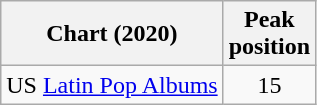<table class="wikitable sortable">
<tr>
<th>Chart (2020)</th>
<th>Peak<br>position</th>
</tr>
<tr>
<td>US <a href='#'>Latin Pop Albums</a></td>
<td align="center">15</td>
</tr>
</table>
